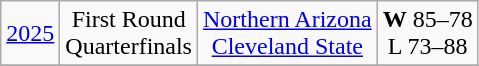<table class="wikitable" style="text-align:center">
<tr>
<td><a href='#'>2025</a></td>
<td>First Round<br>Quarterfinals</td>
<td><a href='#'>Northern Arizona</a><br><a href='#'>Cleveland State</a></td>
<td><strong>W</strong> 85–78<br>L 73–88</td>
</tr>
<tr>
</tr>
</table>
